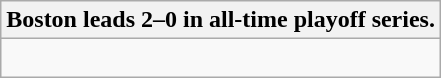<table class="wikitable collapsible collapsed">
<tr>
<th>Boston leads 2–0 in all-time playoff series.</th>
</tr>
<tr>
<td><br>
</td>
</tr>
</table>
